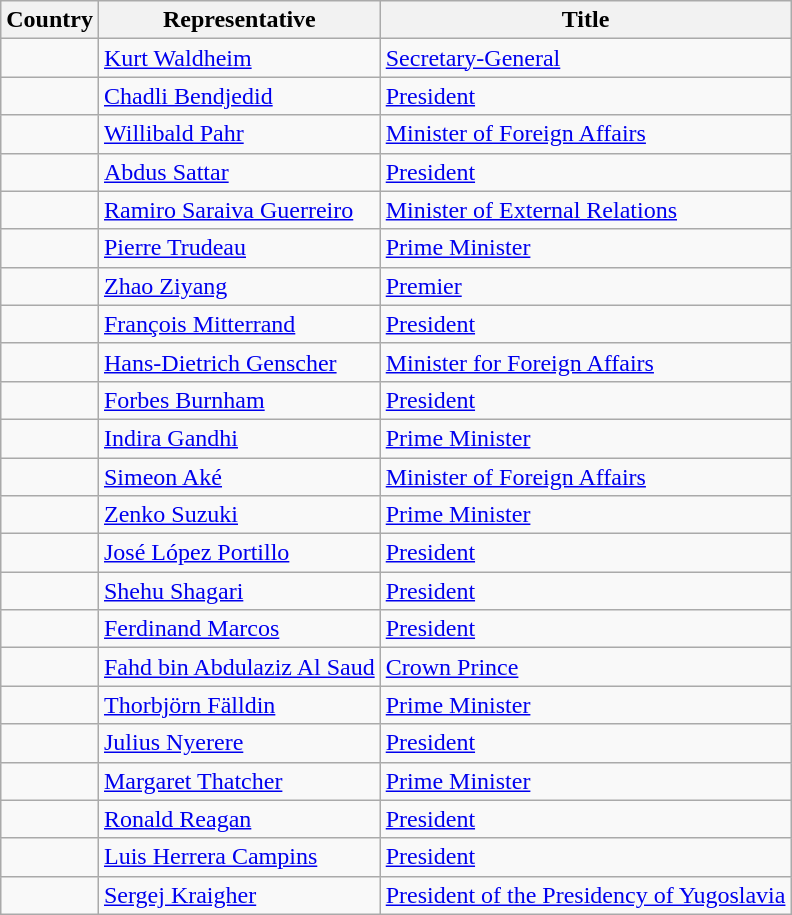<table class="wikitable sortable">
<tr>
<th>Country</th>
<th>Representative</th>
<th>Title</th>
</tr>
<tr>
<td></td>
<td><a href='#'>Kurt Waldheim</a></td>
<td><a href='#'>Secretary-General</a></td>
</tr>
<tr>
<td></td>
<td><a href='#'>Chadli Bendjedid</a></td>
<td><a href='#'>President</a></td>
</tr>
<tr>
<td></td>
<td><a href='#'>Willibald Pahr</a></td>
<td><a href='#'>Minister of Foreign Affairs</a></td>
</tr>
<tr>
<td></td>
<td><a href='#'>Abdus Sattar</a></td>
<td><a href='#'>President</a></td>
</tr>
<tr>
<td></td>
<td><a href='#'>Ramiro Saraiva Guerreiro</a></td>
<td><a href='#'>Minister of External Relations</a></td>
</tr>
<tr>
<td></td>
<td><a href='#'>Pierre Trudeau</a></td>
<td><a href='#'>Prime Minister</a></td>
</tr>
<tr>
<td></td>
<td><a href='#'>Zhao Ziyang</a></td>
<td><a href='#'>Premier</a></td>
</tr>
<tr>
<td></td>
<td><a href='#'>François Mitterrand</a></td>
<td><a href='#'>President</a></td>
</tr>
<tr>
<td></td>
<td><a href='#'>Hans-Dietrich Genscher</a></td>
<td><a href='#'>Minister for Foreign Affairs</a></td>
</tr>
<tr>
<td></td>
<td><a href='#'>Forbes Burnham</a></td>
<td><a href='#'>President</a></td>
</tr>
<tr>
<td></td>
<td><a href='#'>Indira Gandhi</a></td>
<td><a href='#'>Prime Minister</a></td>
</tr>
<tr>
<td></td>
<td><a href='#'>Simeon Aké</a></td>
<td><a href='#'>Minister of Foreign Affairs</a></td>
</tr>
<tr>
<td></td>
<td><a href='#'>Zenko Suzuki</a></td>
<td><a href='#'>Prime Minister</a></td>
</tr>
<tr>
<td></td>
<td><a href='#'>José López Portillo</a></td>
<td><a href='#'>President</a></td>
</tr>
<tr>
<td></td>
<td><a href='#'>Shehu Shagari</a></td>
<td><a href='#'>President</a></td>
</tr>
<tr>
<td></td>
<td><a href='#'>Ferdinand Marcos</a></td>
<td><a href='#'>President</a></td>
</tr>
<tr>
<td></td>
<td><a href='#'>Fahd bin Abdulaziz Al Saud</a></td>
<td><a href='#'>Crown Prince</a></td>
</tr>
<tr>
<td></td>
<td><a href='#'>Thorbjörn Fälldin</a></td>
<td><a href='#'>Prime Minister</a></td>
</tr>
<tr>
<td></td>
<td><a href='#'>Julius Nyerere</a></td>
<td><a href='#'>President</a></td>
</tr>
<tr>
<td></td>
<td><a href='#'>Margaret Thatcher</a></td>
<td><a href='#'>Prime Minister</a></td>
</tr>
<tr>
<td></td>
<td><a href='#'>Ronald Reagan</a></td>
<td><a href='#'>President</a></td>
</tr>
<tr>
<td></td>
<td><a href='#'>Luis Herrera Campins</a></td>
<td><a href='#'>President</a></td>
</tr>
<tr>
<td></td>
<td><a href='#'>Sergej Kraigher</a></td>
<td><a href='#'>President of the Presidency of Yugoslavia</a></td>
</tr>
</table>
